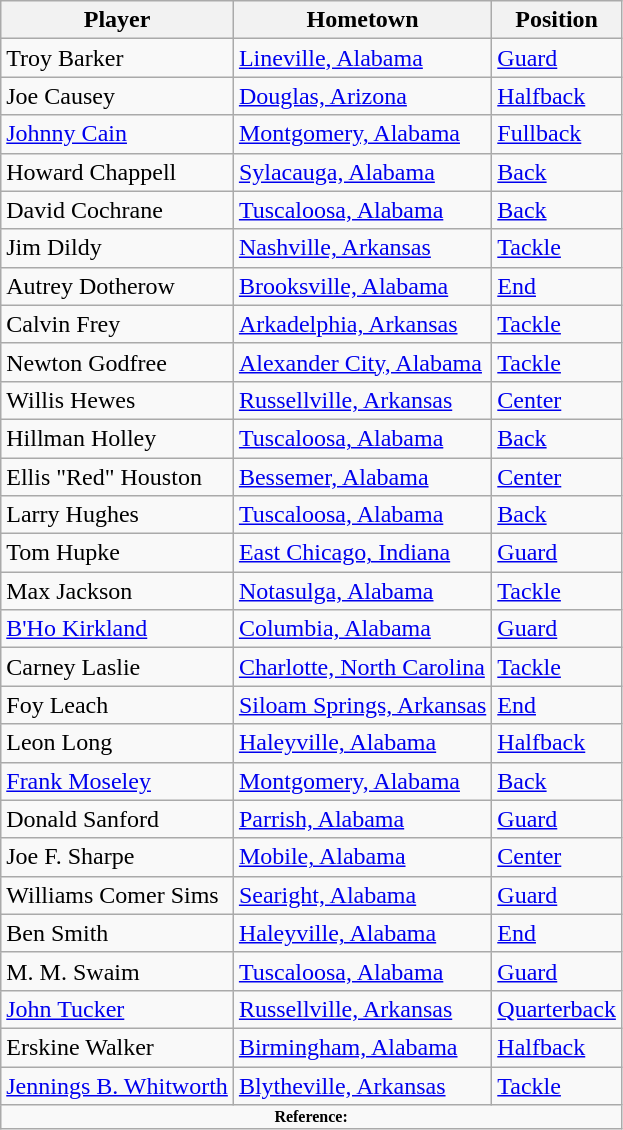<table class="wikitable" border="1">
<tr ;>
<th>Player</th>
<th>Hometown</th>
<th>Position</th>
</tr>
<tr>
<td>Troy Barker</td>
<td><a href='#'>Lineville, Alabama</a></td>
<td><a href='#'>Guard</a></td>
</tr>
<tr>
<td>Joe Causey</td>
<td><a href='#'>Douglas, Arizona</a></td>
<td><a href='#'>Halfback</a></td>
</tr>
<tr>
<td><a href='#'>Johnny Cain</a></td>
<td><a href='#'>Montgomery, Alabama</a></td>
<td><a href='#'>Fullback</a></td>
</tr>
<tr>
<td>Howard Chappell</td>
<td><a href='#'>Sylacauga, Alabama</a></td>
<td><a href='#'>Back</a></td>
</tr>
<tr>
<td>David Cochrane</td>
<td><a href='#'>Tuscaloosa, Alabama</a></td>
<td><a href='#'>Back</a></td>
</tr>
<tr>
<td>Jim Dildy</td>
<td><a href='#'>Nashville, Arkansas</a></td>
<td><a href='#'>Tackle</a></td>
</tr>
<tr>
<td>Autrey Dotherow</td>
<td><a href='#'>Brooksville, Alabama</a></td>
<td><a href='#'>End</a></td>
</tr>
<tr>
<td>Calvin Frey</td>
<td><a href='#'>Arkadelphia, Arkansas</a></td>
<td><a href='#'>Tackle</a></td>
</tr>
<tr>
<td>Newton Godfree</td>
<td><a href='#'>Alexander City, Alabama</a></td>
<td><a href='#'>Tackle</a></td>
</tr>
<tr>
<td>Willis Hewes</td>
<td><a href='#'>Russellville, Arkansas</a></td>
<td><a href='#'>Center</a></td>
</tr>
<tr>
<td>Hillman Holley</td>
<td><a href='#'>Tuscaloosa, Alabama</a></td>
<td><a href='#'>Back</a></td>
</tr>
<tr>
<td>Ellis "Red" Houston</td>
<td><a href='#'>Bessemer, Alabama</a></td>
<td><a href='#'>Center</a></td>
</tr>
<tr>
<td>Larry Hughes</td>
<td><a href='#'>Tuscaloosa, Alabama</a></td>
<td><a href='#'>Back</a></td>
</tr>
<tr>
<td>Tom Hupke</td>
<td><a href='#'>East Chicago, Indiana</a></td>
<td><a href='#'>Guard</a></td>
</tr>
<tr>
<td>Max Jackson</td>
<td><a href='#'>Notasulga, Alabama</a></td>
<td><a href='#'>Tackle</a></td>
</tr>
<tr>
<td><a href='#'>B'Ho Kirkland</a></td>
<td><a href='#'>Columbia, Alabama</a></td>
<td><a href='#'>Guard</a></td>
</tr>
<tr>
<td>Carney Laslie</td>
<td><a href='#'>Charlotte, North Carolina</a></td>
<td><a href='#'>Tackle</a></td>
</tr>
<tr>
<td>Foy Leach</td>
<td><a href='#'>Siloam Springs, Arkansas</a></td>
<td><a href='#'>End</a></td>
</tr>
<tr>
<td>Leon Long</td>
<td><a href='#'>Haleyville, Alabama</a></td>
<td><a href='#'>Halfback</a></td>
</tr>
<tr>
<td><a href='#'>Frank Moseley</a></td>
<td><a href='#'>Montgomery, Alabama</a></td>
<td><a href='#'>Back</a></td>
</tr>
<tr>
<td>Donald Sanford</td>
<td><a href='#'>Parrish, Alabama</a></td>
<td><a href='#'>Guard</a></td>
</tr>
<tr>
<td>Joe F. Sharpe</td>
<td><a href='#'>Mobile, Alabama</a></td>
<td><a href='#'>Center</a></td>
</tr>
<tr>
<td>Williams Comer Sims</td>
<td><a href='#'>Searight, Alabama</a></td>
<td><a href='#'>Guard</a></td>
</tr>
<tr>
<td>Ben Smith</td>
<td><a href='#'>Haleyville, Alabama</a></td>
<td><a href='#'>End</a></td>
</tr>
<tr>
<td>M. M. Swaim</td>
<td><a href='#'>Tuscaloosa, Alabama</a></td>
<td><a href='#'>Guard</a></td>
</tr>
<tr>
<td><a href='#'>John Tucker</a></td>
<td><a href='#'>Russellville, Arkansas</a></td>
<td><a href='#'>Quarterback</a></td>
</tr>
<tr>
<td>Erskine Walker</td>
<td><a href='#'>Birmingham, Alabama</a></td>
<td><a href='#'>Halfback</a></td>
</tr>
<tr>
<td><a href='#'>Jennings B. Whitworth</a></td>
<td><a href='#'>Blytheville, Arkansas</a></td>
<td><a href='#'>Tackle</a></td>
</tr>
<tr>
<td colspan="3" style="font-size: 8pt" align="center"><strong>Reference:</strong></td>
</tr>
</table>
